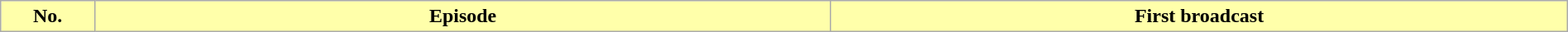<table class="wikitable plainrowheaders" style="width:100%; margin:auto; background:#fff;">
<tr>
<th style="background:#ffa; width:6%;">No.</th>
<th style="background:#ffa; width:47%;">Episode</th>
<th style="background:#ffa; width:47%;">First broadcast<br>



</th>
</tr>
</table>
